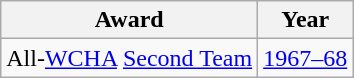<table class="wikitable">
<tr>
<th>Award</th>
<th>Year</th>
</tr>
<tr>
<td>All-<a href='#'>WCHA</a> <a href='#'>Second Team</a></td>
<td><a href='#'>1967–68</a></td>
</tr>
</table>
